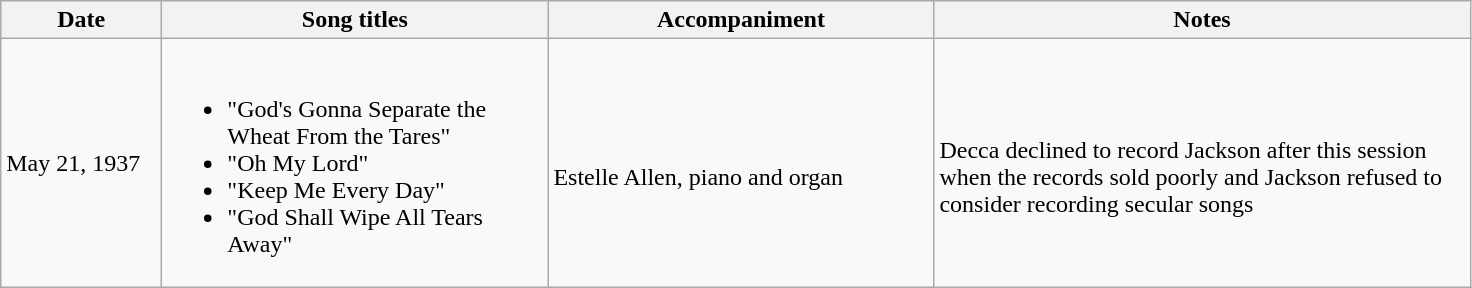<table class="wikitable">
<tr>
<th scope="col" style="width: 100px;">Date</th>
<th scope="col" style="width: 250px;">Song titles</th>
<th scope="col" style="width: 250px;">Accompaniment</th>
<th scope="col" style="width: 350px;">Notes</th>
</tr>
<tr>
<td>May 21, 1937</td>
<td><br><ul><li>"God's Gonna Separate the Wheat From the Tares"</li><li>"Oh My Lord"</li><li>"Keep Me Every Day"</li><li>"God Shall Wipe All Tears Away"</li></ul></td>
<td><br>Estelle Allen, piano and organ</td>
<td><br>Decca declined to record Jackson after this session when the records sold poorly and Jackson refused to consider recording secular songs</td>
</tr>
</table>
